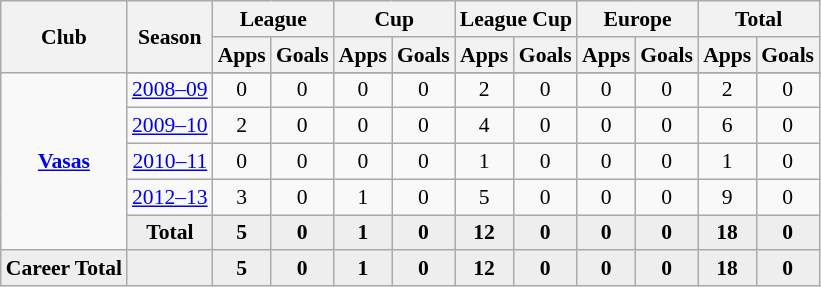<table class="wikitable" style="font-size:90%; text-align: center;">
<tr>
<th rowspan="2">Club</th>
<th rowspan="2">Season</th>
<th colspan="2">League</th>
<th colspan="2">Cup</th>
<th colspan="2">League Cup</th>
<th colspan="2">Europe</th>
<th colspan="2">Total</th>
</tr>
<tr>
<th>Apps</th>
<th>Goals</th>
<th>Apps</th>
<th>Goals</th>
<th>Apps</th>
<th>Goals</th>
<th>Apps</th>
<th>Goals</th>
<th>Apps</th>
<th>Goals</th>
</tr>
<tr ||-||-||-|->
<td rowspan="6" valign="center"><strong><a href='#'>Vasas</a></strong></td>
</tr>
<tr>
<td><a href='#'>2008–09</a></td>
<td>0</td>
<td>0</td>
<td>0</td>
<td>0</td>
<td>2</td>
<td>0</td>
<td>0</td>
<td>0</td>
<td>2</td>
<td>0</td>
</tr>
<tr>
<td><a href='#'>2009–10</a></td>
<td>2</td>
<td>0</td>
<td>0</td>
<td>0</td>
<td>4</td>
<td>0</td>
<td>0</td>
<td>0</td>
<td>6</td>
<td>0</td>
</tr>
<tr>
<td><a href='#'>2010–11</a></td>
<td>0</td>
<td>0</td>
<td>0</td>
<td>0</td>
<td>1</td>
<td>0</td>
<td>0</td>
<td>0</td>
<td>1</td>
<td>0</td>
</tr>
<tr>
<td><a href='#'>2012–13</a></td>
<td>3</td>
<td>0</td>
<td>1</td>
<td>0</td>
<td>5</td>
<td>0</td>
<td>0</td>
<td>0</td>
<td>9</td>
<td>0</td>
</tr>
<tr style="font-weight:bold; background-color:#eeeeee;">
<td>Total</td>
<td>5</td>
<td>0</td>
<td>1</td>
<td>0</td>
<td>12</td>
<td>0</td>
<td>0</td>
<td>0</td>
<td>18</td>
<td>0</td>
</tr>
<tr style="font-weight:bold; background-color:#eeeeee;">
<td rowspan="1" valign="top"><strong>Career Total</strong></td>
<td></td>
<td><strong>5</strong></td>
<td><strong>0</strong></td>
<td><strong>1</strong></td>
<td><strong>0</strong></td>
<td><strong>12</strong></td>
<td><strong>0</strong></td>
<td><strong>0</strong></td>
<td><strong>0</strong></td>
<td><strong>18</strong></td>
<td><strong>0</strong></td>
</tr>
</table>
